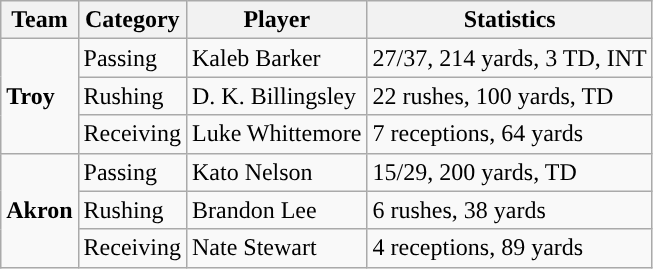<table class="wikitable" style="float: left;">
<tr>
<th>Team</th>
<th>Category</th>
<th>Player</th>
<th>Statistics</th>
</tr>
<tr>
<td rowspan=3><strong>Troy</strong></td>
<td>Passing</td>
<td>Kaleb Barker</td>
<td>27/37, 214 yards, 3 TD, INT</td>
</tr>
<tr>
<td>Rushing</td>
<td>D. K. Billingsley</td>
<td>22 rushes, 100 yards, TD</td>
</tr>
<tr>
<td>Receiving</td>
<td>Luke Whittemore</td>
<td>7 receptions, 64 yards</td>
</tr>
<tr>
<td rowspan=3><strong>Akron</strong></td>
<td>Passing</td>
<td>Kato Nelson</td>
<td>15/29, 200 yards, TD</td>
</tr>
<tr>
<td>Rushing</td>
<td>Brandon Lee</td>
<td>6 rushes, 38 yards</td>
</tr>
<tr>
<td>Receiving</td>
<td>Nate Stewart</td>
<td>4 receptions, 89 yards</td>
</tr>
</table>
